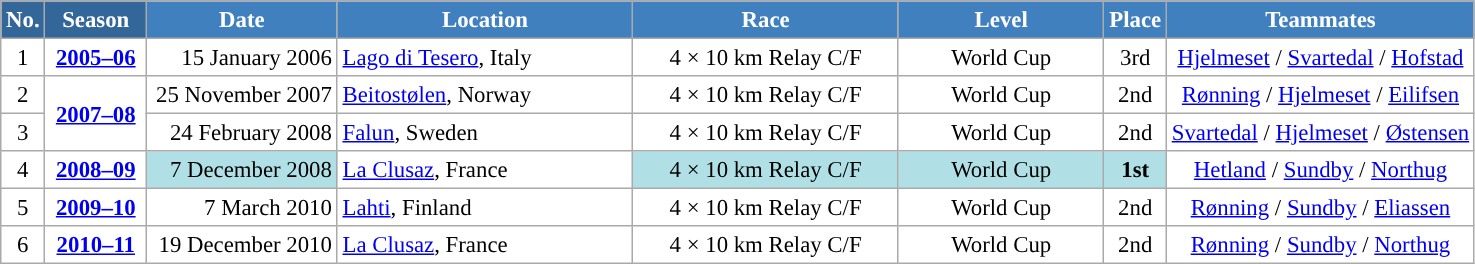<table class="wikitable sortable" style="font-size:95%; text-align:center; border:grey solid 1px; border-collapse:collapse; background:#ffffff;">
<tr style="background:#efefef;">
<th style="background-color:#369; color:white;">No.</th>
<th style="background-color:#369; color:white;">Season</th>
<th style="background-color:#4180be; color:white; width:120px;">Date</th>
<th style="background-color:#4180be; color:white; width:190px;">Location</th>
<th style="background-color:#4180be; color:white; width:170px;">Race</th>
<th style="background-color:#4180be; color:white; width:130px;">Level</th>
<th style="background-color:#4180be; color:white;">Place</th>
<th style="background-color:#4180be; color:white;">Teammates</th>
</tr>
<tr>
<td align=center>1</td>
<td rowspan=1 align=center><strong> <a href='#'>2005–06</a> </strong></td>
<td align=right>15 January 2006</td>
<td align=left> <a href='#'>Lago di Tesero</a>, Italy</td>
<td>4 × 10 km Relay C/F</td>
<td>World Cup</td>
<td>3rd</td>
<td><a href='#'>Hjelmeset</a> / <a href='#'>Svartedal</a> / <a href='#'>Hofstad</a></td>
</tr>
<tr>
<td align=center>2</td>
<td rowspan=2 align=center><strong> <a href='#'>2007–08</a> </strong></td>
<td align=right>25 November 2007</td>
<td align=left>  <a href='#'>Beitostølen</a>, Norway</td>
<td>4 × 10 km Relay C/F</td>
<td>World Cup</td>
<td>2nd</td>
<td><a href='#'>Rønning</a> / <a href='#'>Hjelmeset</a> / <a href='#'>Eilifsen</a></td>
</tr>
<tr>
<td align=center>3</td>
<td align=right>24 February 2008</td>
<td align=left> <a href='#'>Falun</a>, Sweden</td>
<td>4 × 10 km Relay C/F</td>
<td>World Cup</td>
<td>2nd</td>
<td><a href='#'>Svartedal</a> / <a href='#'>Hjelmeset</a> / <a href='#'>Østensen</a></td>
</tr>
<tr>
<td align=center>4</td>
<td rowspan=1 align=center><strong><a href='#'>2008–09</a></strong></td>
<td bgcolor="#BOEOE6" align=right>7 December 2008</td>
<td align=left> <a href='#'>La Clusaz</a>, France</td>
<td bgcolor="#BOEOE6">4 × 10 km Relay C/F</td>
<td bgcolor="#BOEOE6">World Cup</td>
<td bgcolor="#BOEOE6"><strong>1st</strong></td>
<td><a href='#'>Hetland</a> / <a href='#'>Sundby</a> / <a href='#'>Northug</a></td>
</tr>
<tr>
<td align=center>5</td>
<td rowspan=1 align=center><strong> <a href='#'>2009–10</a> </strong></td>
<td align=right>7 March 2010</td>
<td align=left> <a href='#'>Lahti</a>, Finland</td>
<td>4 × 10 km Relay C/F</td>
<td>World Cup</td>
<td>2nd</td>
<td><a href='#'>Rønning</a> / <a href='#'>Sundby</a> / <a href='#'>Eliassen</a></td>
</tr>
<tr>
<td align=center>6</td>
<td rowspan=1 align=center><strong> <a href='#'>2010–11</a> </strong></td>
<td align=right>19 December 2010</td>
<td align=left> <a href='#'>La Clusaz</a>, France</td>
<td>4 × 10 km Relay C/F</td>
<td>World Cup</td>
<td>2nd</td>
<td><a href='#'>Rønning</a> / <a href='#'>Sundby</a> / <a href='#'>Northug</a></td>
</tr>
</table>
